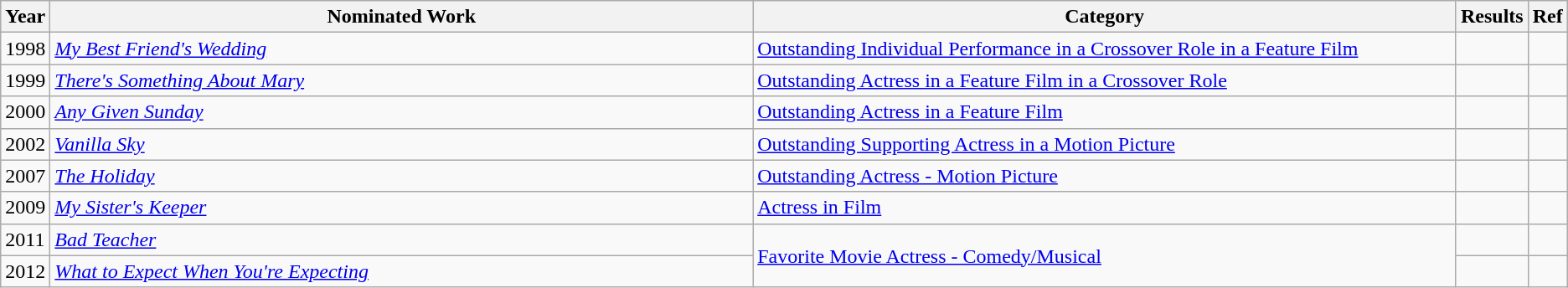<table class="wikitable">
<tr>
<th scope="col" style="width:1em;">Year</th>
<th scope="col" style="width:35em;">Nominated Work</th>
<th scope="col" style="width:35em;">Category</th>
<th scope="col" style="width:1em;">Results</th>
<th scope="col" style="width:1em;">Ref</th>
</tr>
<tr>
<td>1998</td>
<td><em><a href='#'>My Best Friend's Wedding</a></em></td>
<td><a href='#'>Outstanding Individual Performance in a Crossover Role in a Feature Film</a></td>
<td></td>
<td></td>
</tr>
<tr>
<td>1999</td>
<td><em><a href='#'>There's Something About Mary</a></em></td>
<td><a href='#'>Outstanding Actress in a Feature Film in a Crossover Role</a></td>
<td></td>
<td></td>
</tr>
<tr>
<td>2000</td>
<td><em><a href='#'>Any Given Sunday</a></em></td>
<td><a href='#'>Outstanding Actress in a Feature Film</a></td>
<td></td>
<td></td>
</tr>
<tr>
<td>2002</td>
<td><em><a href='#'>Vanilla Sky</a></em></td>
<td><a href='#'>Outstanding Supporting Actress in a Motion Picture</a></td>
<td></td>
<td></td>
</tr>
<tr>
<td>2007</td>
<td><em><a href='#'>The Holiday</a></em></td>
<td><a href='#'>Outstanding Actress - Motion Picture</a></td>
<td></td>
<td></td>
</tr>
<tr>
<td>2009</td>
<td><em><a href='#'>My Sister's Keeper</a></em></td>
<td><a href='#'>Actress in Film</a></td>
<td></td>
<td></td>
</tr>
<tr>
<td>2011</td>
<td><em><a href='#'>Bad Teacher</a></em></td>
<td rowspan="2"><a href='#'>Favorite Movie Actress - Comedy/Musical</a></td>
<td></td>
<td></td>
</tr>
<tr>
<td>2012</td>
<td><em><a href='#'>What to Expect When You're Expecting</a></em></td>
<td></td>
<td></td>
</tr>
</table>
